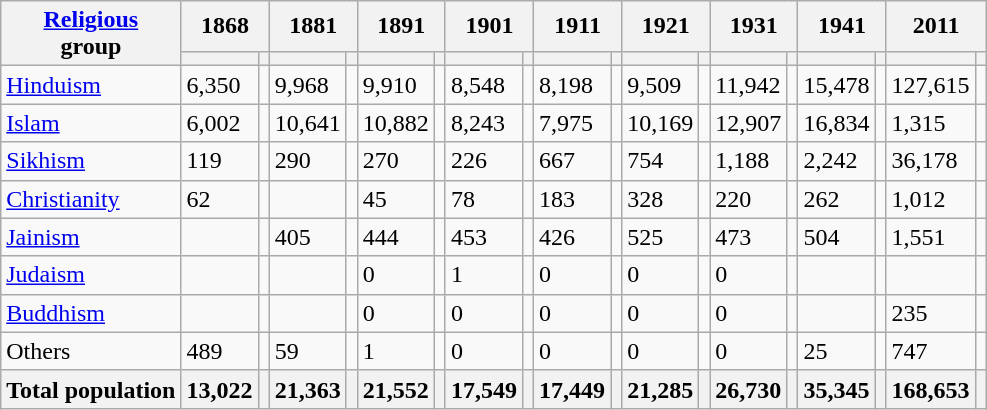<table class="wikitable collapsible sortable">
<tr>
<th rowspan="2"><a href='#'>Religious</a><br>group</th>
<th colspan="2">1868</th>
<th colspan="2">1881</th>
<th colspan="2">1891</th>
<th colspan="2">1901</th>
<th colspan="2">1911</th>
<th colspan="2">1921</th>
<th colspan="2">1931</th>
<th colspan="2">1941</th>
<th colspan="2">2011</th>
</tr>
<tr>
<th><a href='#'></a></th>
<th></th>
<th></th>
<th></th>
<th></th>
<th></th>
<th></th>
<th></th>
<th></th>
<th></th>
<th></th>
<th></th>
<th></th>
<th></th>
<th></th>
<th></th>
<th></th>
<th></th>
</tr>
<tr>
<td><a href='#'>Hinduism</a> </td>
<td>6,350</td>
<td></td>
<td>9,968</td>
<td></td>
<td>9,910</td>
<td></td>
<td>8,548</td>
<td></td>
<td>8,198</td>
<td></td>
<td>9,509</td>
<td></td>
<td>11,942</td>
<td></td>
<td>15,478</td>
<td></td>
<td>127,615</td>
<td></td>
</tr>
<tr>
<td><a href='#'>Islam</a> </td>
<td>6,002</td>
<td></td>
<td>10,641</td>
<td></td>
<td>10,882</td>
<td></td>
<td>8,243</td>
<td></td>
<td>7,975</td>
<td></td>
<td>10,169</td>
<td></td>
<td>12,907</td>
<td></td>
<td>16,834</td>
<td></td>
<td>1,315</td>
<td></td>
</tr>
<tr>
<td><a href='#'>Sikhism</a> </td>
<td>119</td>
<td></td>
<td>290</td>
<td></td>
<td>270</td>
<td></td>
<td>226</td>
<td></td>
<td>667</td>
<td></td>
<td>754</td>
<td></td>
<td>1,188</td>
<td></td>
<td>2,242</td>
<td></td>
<td>36,178</td>
<td></td>
</tr>
<tr>
<td><a href='#'>Christianity</a> </td>
<td>62</td>
<td></td>
<td></td>
<td></td>
<td>45</td>
<td></td>
<td>78</td>
<td></td>
<td>183</td>
<td></td>
<td>328</td>
<td></td>
<td>220</td>
<td></td>
<td>262</td>
<td></td>
<td>1,012</td>
<td></td>
</tr>
<tr>
<td><a href='#'>Jainism</a> </td>
<td></td>
<td></td>
<td>405</td>
<td></td>
<td>444</td>
<td></td>
<td>453</td>
<td></td>
<td>426</td>
<td></td>
<td>525</td>
<td></td>
<td>473</td>
<td></td>
<td>504</td>
<td></td>
<td>1,551</td>
<td></td>
</tr>
<tr>
<td><a href='#'>Judaism</a> </td>
<td></td>
<td></td>
<td></td>
<td></td>
<td>0</td>
<td></td>
<td>1</td>
<td></td>
<td>0</td>
<td></td>
<td>0</td>
<td></td>
<td>0</td>
<td></td>
<td></td>
<td></td>
<td></td>
<td></td>
</tr>
<tr>
<td><a href='#'>Buddhism</a> </td>
<td></td>
<td></td>
<td></td>
<td></td>
<td>0</td>
<td></td>
<td>0</td>
<td></td>
<td>0</td>
<td></td>
<td>0</td>
<td></td>
<td>0</td>
<td></td>
<td></td>
<td></td>
<td>235</td>
<td></td>
</tr>
<tr>
<td>Others</td>
<td>489</td>
<td></td>
<td>59</td>
<td></td>
<td>1</td>
<td></td>
<td>0</td>
<td></td>
<td>0</td>
<td></td>
<td>0</td>
<td></td>
<td>0</td>
<td></td>
<td>25</td>
<td></td>
<td>747</td>
<td></td>
</tr>
<tr>
<th>Total population</th>
<th>13,022</th>
<th></th>
<th>21,363</th>
<th></th>
<th>21,552</th>
<th></th>
<th>17,549</th>
<th></th>
<th>17,449</th>
<th></th>
<th>21,285</th>
<th></th>
<th>26,730</th>
<th></th>
<th>35,345</th>
<th></th>
<th>168,653</th>
<th></th>
</tr>
</table>
